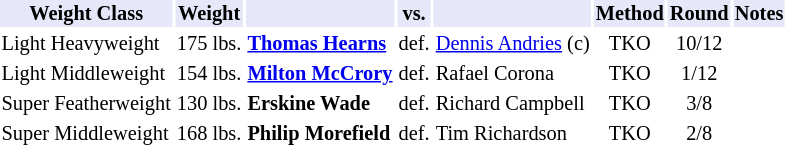<table class="toccolours" style="font-size: 85%;">
<tr>
<th style="background:#e6e8fa; color:#000; text-align:center;">Weight Class</th>
<th style="background:#e6e8fa; color:#000; text-align:center;">Weight</th>
<th style="background:#e6e8fa; color:#000; text-align:center;"></th>
<th style="background:#e6e8fa; color:#000; text-align:center;">vs.</th>
<th style="background:#e6e8fa; color:#000; text-align:center;"></th>
<th style="background:#e6e8fa; color:#000; text-align:center;">Method</th>
<th style="background:#e6e8fa; color:#000; text-align:center;">Round</th>
<th style="background:#e6e8fa; color:#000; text-align:center;">Notes</th>
</tr>
<tr>
<td>Light Heavyweight</td>
<td>175 lbs.</td>
<td><strong><a href='#'>Thomas Hearns</a></strong></td>
<td>def.</td>
<td><a href='#'>Dennis Andries</a> (c)</td>
<td align=center>TKO</td>
<td align=center>10/12</td>
<td></td>
</tr>
<tr>
<td>Light Middleweight</td>
<td>154 lbs.</td>
<td><strong><a href='#'>Milton McCrory</a></strong></td>
<td>def.</td>
<td>Rafael Corona</td>
<td align=center>TKO</td>
<td align=center>1/12</td>
<td></td>
</tr>
<tr>
<td>Super Featherweight</td>
<td>130 lbs.</td>
<td><strong>Erskine Wade</strong></td>
<td>def.</td>
<td>Richard Campbell</td>
<td align=center>TKO</td>
<td align=center>3/8</td>
</tr>
<tr>
<td>Super Middleweight</td>
<td>168 lbs.</td>
<td><strong>Philip Morefield</strong></td>
<td>def.</td>
<td>Tim Richardson</td>
<td align=center>TKO</td>
<td align=center>2/8</td>
</tr>
</table>
